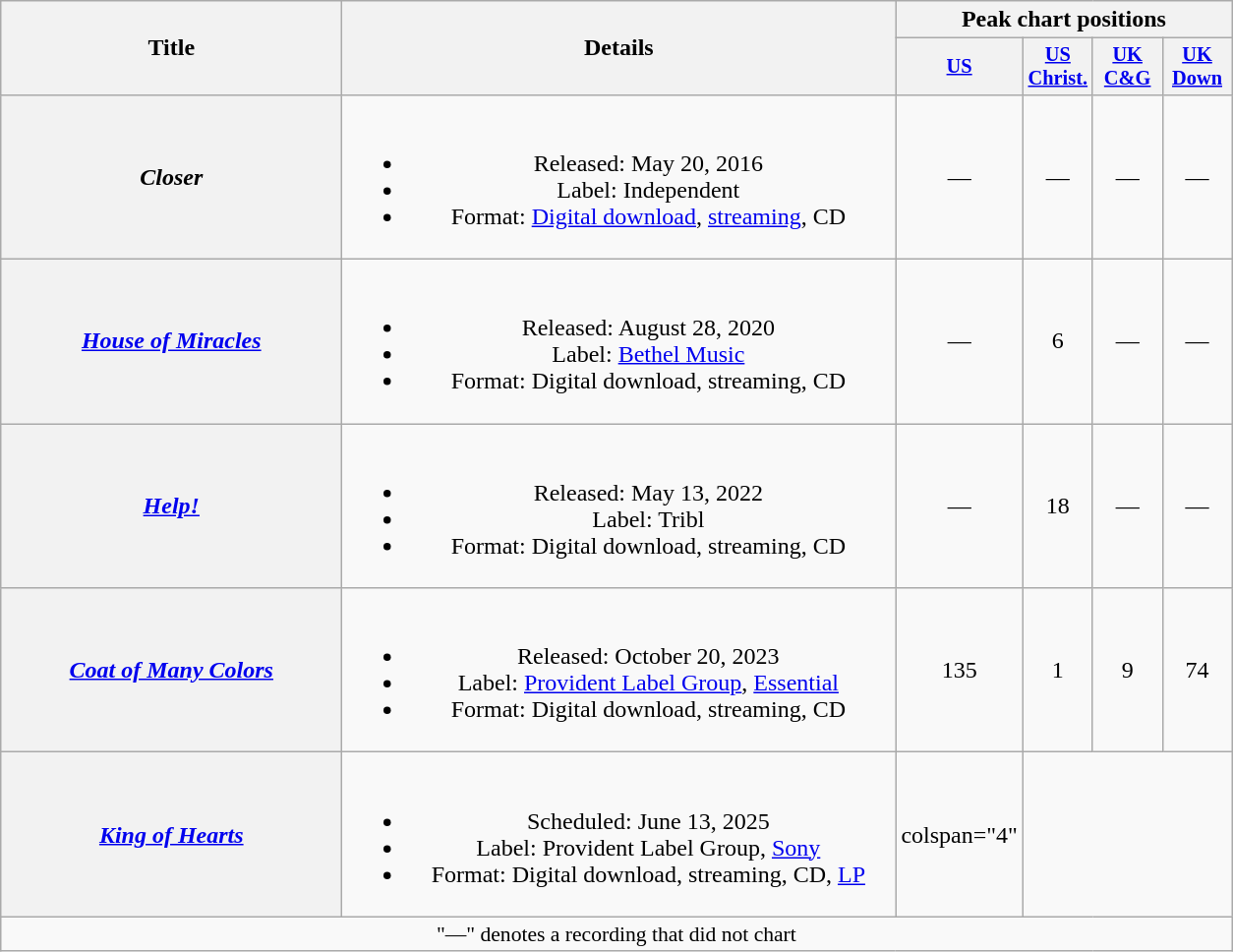<table class="wikitable plainrowheaders" style="text-align:center;">
<tr>
<th scope="col" rowspan="2" style="width:14em;">Title</th>
<th scope="col" rowspan="2" style="width:23em;">Details</th>
<th scope="col" colspan="4">Peak chart positions</th>
</tr>
<tr>
<th scope="col" style="width:3em;font-size:85%;"><a href='#'>US</a><br></th>
<th scope="col" style="width:3em;font-size:85%;"><a href='#'>US<br>Christ.</a><br></th>
<th scope="col" style="width:3em;font-size:85%;"><a href='#'>UK<br>C&G</a><br></th>
<th scope="col" style="width:3em;font-size:85%;"><a href='#'>UK<br>Down</a><br></th>
</tr>
<tr>
<th scope="row"><em>Closer</em></th>
<td><br><ul><li>Released: May 20, 2016</li><li>Label: Independent</li><li>Format: <a href='#'>Digital download</a>, <a href='#'>streaming</a>, CD</li></ul></td>
<td>—</td>
<td>—</td>
<td>—</td>
<td>—</td>
</tr>
<tr>
<th scope="row"><em><a href='#'>House of Miracles</a></em></th>
<td><br><ul><li>Released: August 28, 2020</li><li>Label: <a href='#'>Bethel Music</a></li><li>Format: Digital download, streaming, CD</li></ul></td>
<td>—</td>
<td>6</td>
<td>—</td>
<td>—</td>
</tr>
<tr>
<th scope="row"><em><a href='#'>Help!</a></em></th>
<td><br><ul><li>Released: May 13, 2022</li><li>Label: Tribl</li><li>Format: Digital download, streaming, CD</li></ul></td>
<td>—</td>
<td>18</td>
<td>—</td>
<td>—</td>
</tr>
<tr>
<th scope="row"><em><a href='#'>Coat of Many Colors</a></em></th>
<td><br><ul><li>Released: October 20, 2023</li><li>Label: <a href='#'>Provident Label Group</a>, <a href='#'>Essential</a></li><li>Format: Digital download, streaming, CD</li></ul></td>
<td>135</td>
<td>1</td>
<td>9</td>
<td>74</td>
</tr>
<tr>
<th scope="row"><em><a href='#'>King of Hearts</a></em></th>
<td><br><ul><li>Scheduled: June 13, 2025</li><li>Label: Provident Label Group, <a href='#'>Sony</a></li><li>Format: Digital download, streaming, CD, <a href='#'>LP</a></li></ul></td>
<td>colspan="4" </td>
</tr>
<tr>
<td colspan="6" style="font-size:90%">"—" denotes a recording that did not chart</td>
</tr>
</table>
